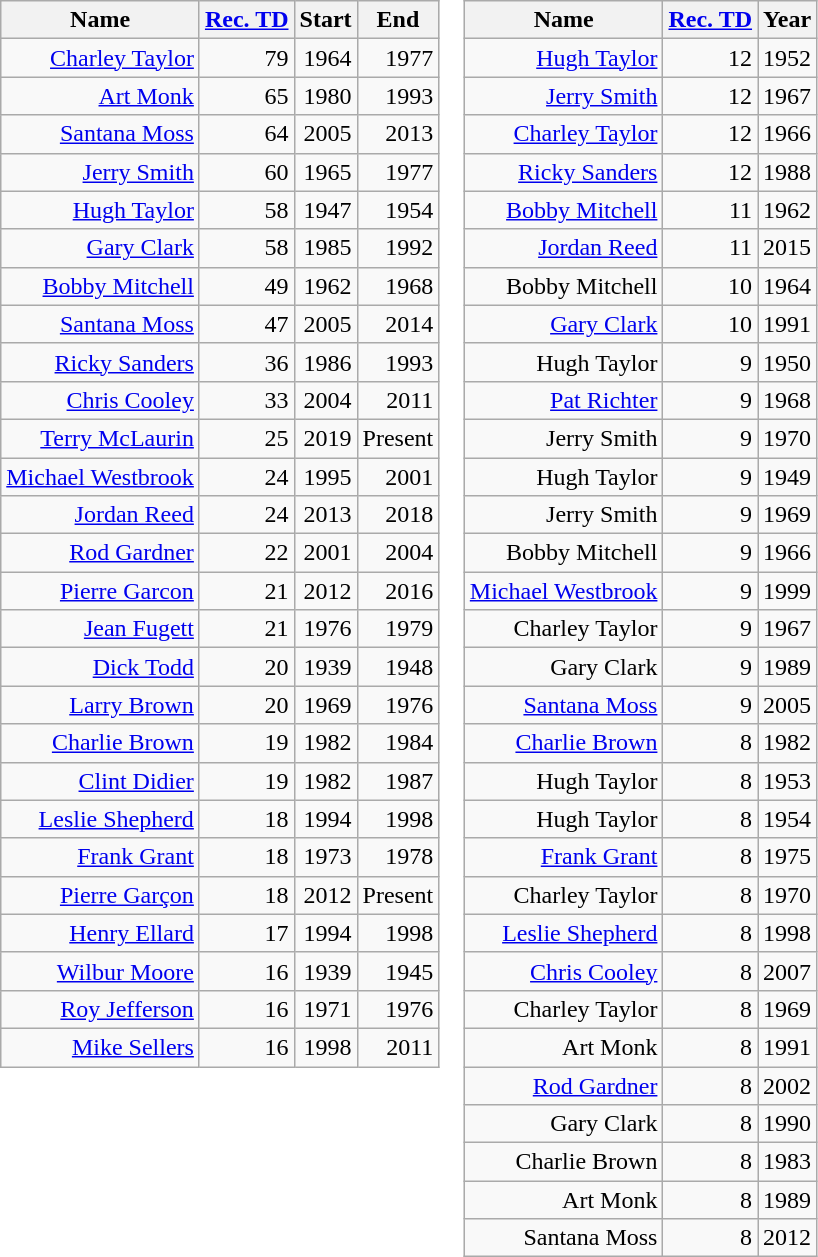<table border="0" cellpadding="0" cellspacing="0">
<tr valign="top">
<td><br><table class="wikitable sortable" style="text-align:right">
<tr>
<th><strong>Name</strong></th>
<th><strong><a href='#'>Rec. TD</a></strong></th>
<th><strong>Start</strong></th>
<th><strong>End</strong></th>
</tr>
<tr>
<td><a href='#'>Charley Taylor</a></td>
<td>79</td>
<td>1964</td>
<td>1977</td>
</tr>
<tr>
<td><a href='#'>Art Monk</a></td>
<td>65</td>
<td>1980</td>
<td>1993</td>
</tr>
<tr>
<td><a href='#'>Santana Moss</a></td>
<td>64</td>
<td>2005</td>
<td>2013</td>
</tr>
<tr>
<td><a href='#'>Jerry Smith</a></td>
<td>60</td>
<td>1965</td>
<td>1977</td>
</tr>
<tr>
<td><a href='#'>Hugh Taylor</a></td>
<td>58</td>
<td>1947</td>
<td>1954</td>
</tr>
<tr>
<td><a href='#'>Gary Clark</a></td>
<td>58</td>
<td>1985</td>
<td>1992</td>
</tr>
<tr>
<td><a href='#'>Bobby Mitchell</a></td>
<td>49</td>
<td>1962</td>
<td>1968</td>
</tr>
<tr>
<td><a href='#'>Santana Moss</a></td>
<td>47</td>
<td>2005</td>
<td>2014</td>
</tr>
<tr>
<td><a href='#'>Ricky Sanders</a></td>
<td>36</td>
<td>1986</td>
<td>1993</td>
</tr>
<tr>
<td><a href='#'>Chris Cooley</a></td>
<td>33</td>
<td>2004</td>
<td>2011</td>
</tr>
<tr>
<td><a href='#'>Terry McLaurin</a></td>
<td>25</td>
<td>2019</td>
<td>Present</td>
</tr>
<tr>
<td><a href='#'>Michael Westbrook</a></td>
<td>24</td>
<td>1995</td>
<td>2001</td>
</tr>
<tr>
<td><a href='#'>Jordan Reed</a></td>
<td>24</td>
<td>2013</td>
<td>2018</td>
</tr>
<tr>
<td><a href='#'>Rod Gardner</a></td>
<td>22</td>
<td>2001</td>
<td>2004</td>
</tr>
<tr>
<td><a href='#'>Pierre Garcon</a></td>
<td>21</td>
<td>2012</td>
<td>2016</td>
</tr>
<tr>
<td><a href='#'>Jean Fugett</a></td>
<td>21</td>
<td>1976</td>
<td>1979</td>
</tr>
<tr>
<td><a href='#'>Dick Todd</a></td>
<td>20</td>
<td>1939</td>
<td>1948</td>
</tr>
<tr>
<td><a href='#'>Larry Brown</a></td>
<td>20</td>
<td>1969</td>
<td>1976</td>
</tr>
<tr>
<td><a href='#'>Charlie Brown</a></td>
<td>19</td>
<td>1982</td>
<td>1984</td>
</tr>
<tr>
<td><a href='#'>Clint Didier</a></td>
<td>19</td>
<td>1982</td>
<td>1987</td>
</tr>
<tr>
<td><a href='#'>Leslie Shepherd</a></td>
<td>18</td>
<td>1994</td>
<td>1998</td>
</tr>
<tr>
<td><a href='#'>Frank Grant</a></td>
<td>18</td>
<td>1973</td>
<td>1978</td>
</tr>
<tr>
<td><a href='#'>Pierre Garçon</a></td>
<td>18</td>
<td>2012</td>
<td>Present</td>
</tr>
<tr>
<td><a href='#'>Henry Ellard</a></td>
<td>17</td>
<td>1994</td>
<td>1998</td>
</tr>
<tr>
<td><a href='#'>Wilbur Moore</a></td>
<td>16</td>
<td>1939</td>
<td>1945</td>
</tr>
<tr>
<td><a href='#'>Roy Jefferson</a></td>
<td>16</td>
<td>1971</td>
<td>1976</td>
</tr>
<tr>
<td><a href='#'>Mike Sellers</a></td>
<td>16</td>
<td>1998</td>
<td>2011</td>
</tr>
</table>
</td>
<td><br><table class="wikitable sortable" style="text-align:right">
<tr>
<th><strong>Name</strong></th>
<th><strong><a href='#'>Rec. TD</a></strong></th>
<th><strong>Year</strong></th>
</tr>
<tr>
<td><a href='#'>Hugh Taylor</a></td>
<td>12</td>
<td>1952</td>
</tr>
<tr>
<td><a href='#'>Jerry Smith</a></td>
<td>12</td>
<td>1967</td>
</tr>
<tr>
<td><a href='#'>Charley Taylor</a></td>
<td>12</td>
<td>1966</td>
</tr>
<tr>
<td><a href='#'>Ricky Sanders</a></td>
<td>12</td>
<td>1988</td>
</tr>
<tr>
<td><a href='#'>Bobby Mitchell</a></td>
<td>11</td>
<td>1962</td>
</tr>
<tr>
<td><a href='#'>Jordan Reed</a></td>
<td>11</td>
<td>2015</td>
</tr>
<tr>
<td>Bobby Mitchell</td>
<td>10</td>
<td>1964</td>
</tr>
<tr>
<td><a href='#'>Gary Clark</a></td>
<td>10</td>
<td>1991</td>
</tr>
<tr>
<td>Hugh Taylor</td>
<td>9</td>
<td>1950</td>
</tr>
<tr>
<td><a href='#'>Pat Richter</a></td>
<td>9</td>
<td>1968</td>
</tr>
<tr>
<td>Jerry Smith</td>
<td>9</td>
<td>1970</td>
</tr>
<tr>
<td>Hugh Taylor</td>
<td>9</td>
<td>1949</td>
</tr>
<tr>
<td>Jerry Smith</td>
<td>9</td>
<td>1969</td>
</tr>
<tr>
<td>Bobby Mitchell</td>
<td>9</td>
<td>1966</td>
</tr>
<tr>
<td><a href='#'>Michael Westbrook</a></td>
<td>9</td>
<td>1999</td>
</tr>
<tr>
<td>Charley Taylor</td>
<td>9</td>
<td>1967</td>
</tr>
<tr>
<td>Gary Clark</td>
<td>9</td>
<td>1989</td>
</tr>
<tr>
<td><a href='#'>Santana Moss</a></td>
<td>9</td>
<td>2005</td>
</tr>
<tr>
<td><a href='#'>Charlie Brown</a></td>
<td>8</td>
<td>1982</td>
</tr>
<tr>
<td>Hugh Taylor</td>
<td>8</td>
<td>1953</td>
</tr>
<tr>
<td>Hugh Taylor</td>
<td>8</td>
<td>1954</td>
</tr>
<tr>
<td><a href='#'>Frank Grant</a></td>
<td>8</td>
<td>1975</td>
</tr>
<tr>
<td>Charley Taylor</td>
<td>8</td>
<td>1970</td>
</tr>
<tr>
<td><a href='#'>Leslie Shepherd</a></td>
<td>8</td>
<td>1998</td>
</tr>
<tr>
<td><a href='#'>Chris Cooley</a></td>
<td>8</td>
<td>2007</td>
</tr>
<tr>
<td>Charley Taylor</td>
<td>8</td>
<td>1969</td>
</tr>
<tr>
<td>Art Monk</td>
<td>8</td>
<td>1991</td>
</tr>
<tr>
<td><a href='#'>Rod Gardner</a></td>
<td>8</td>
<td>2002</td>
</tr>
<tr>
<td>Gary Clark</td>
<td>8</td>
<td>1990</td>
</tr>
<tr>
<td>Charlie Brown</td>
<td>8</td>
<td>1983</td>
</tr>
<tr>
<td>Art Monk</td>
<td>8</td>
<td>1989</td>
</tr>
<tr>
<td>Santana Moss</td>
<td>8</td>
<td>2012</td>
</tr>
</table>
</td>
</tr>
</table>
